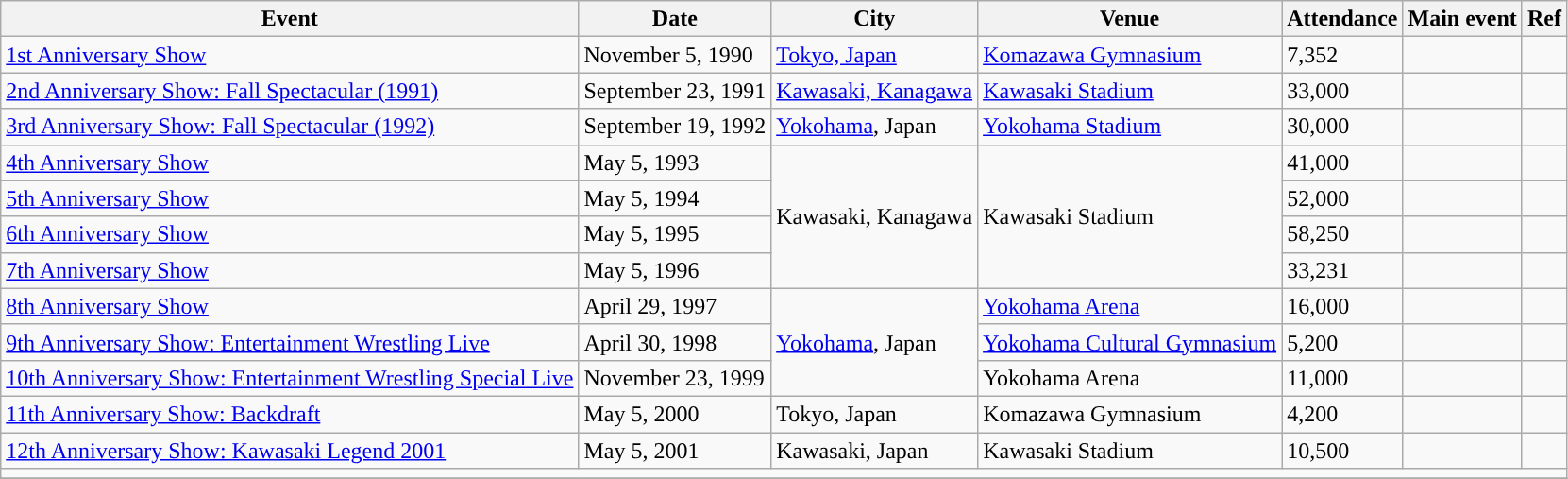<table class="wikitable sortable">
<tr>
<th>Event</th>
<th>Date</th>
<th>City</th>
<th>Venue</th>
<th>Attendance</th>
<th class=unsortable>Main event</th>
<th>Ref</th>
</tr>
<tr>
<td><a href='#'>1st Anniversary Show</a></td>
<td>November 5, 1990</td>
<td><a href='#'>Tokyo, Japan</a></td>
<td><a href='#'>Komazawa Gymnasium</a></td>
<td>7,352</td>
<td></td>
<td></td>
</tr>
<tr>
<td><a href='#'>2nd Anniversary Show: Fall Spectacular (1991)</a></td>
<td>September 23, 1991</td>
<td><a href='#'>Kawasaki, Kanagawa</a></td>
<td><a href='#'>Kawasaki Stadium</a></td>
<td>33,000</td>
<td></td>
<td></td>
</tr>
<tr>
<td><a href='#'>3rd Anniversary Show: Fall Spectacular (1992)</a></td>
<td>September 19, 1992</td>
<td><a href='#'>Yokohama</a>, Japan</td>
<td><a href='#'>Yokohama Stadium</a></td>
<td>30,000</td>
<td></td>
<td></td>
</tr>
<tr>
<td><a href='#'>4th Anniversary Show</a></td>
<td>May 5, 1993</td>
<td rowspan="4">Kawasaki, Kanagawa</td>
<td rowspan="4">Kawasaki Stadium</td>
<td>41,000</td>
<td></td>
<td></td>
</tr>
<tr>
<td><a href='#'>5th Anniversary Show</a></td>
<td>May 5, 1994</td>
<td>52,000</td>
<td></td>
<td></td>
</tr>
<tr>
<td><a href='#'>6th Anniversary Show</a></td>
<td>May 5, 1995</td>
<td>58,250</td>
<td></td>
<td></td>
</tr>
<tr>
<td><a href='#'>7th Anniversary Show</a></td>
<td>May 5, 1996</td>
<td>33,231</td>
<td></td>
<td></td>
</tr>
<tr>
<td><a href='#'>8th Anniversary Show</a></td>
<td>April 29, 1997</td>
<td rowspan="3"><a href='#'>Yokohama</a>, Japan</td>
<td><a href='#'>Yokohama Arena</a></td>
<td>16,000</td>
<td></td>
<td></td>
</tr>
<tr>
<td><a href='#'>9th Anniversary Show: Entertainment Wrestling Live</a></td>
<td>April 30, 1998</td>
<td><a href='#'>Yokohama Cultural Gymnasium</a></td>
<td>5,200</td>
<td></td>
<td></td>
</tr>
<tr>
<td><a href='#'>10th Anniversary Show: Entertainment Wrestling Special Live</a></td>
<td>November 23, 1999</td>
<td>Yokohama Arena</td>
<td>11,000</td>
<td></td>
<td></td>
</tr>
<tr>
<td><a href='#'>11th Anniversary Show: Backdraft</a></td>
<td>May 5, 2000</td>
<td>Tokyo, Japan</td>
<td>Komazawa Gymnasium</td>
<td>4,200</td>
<td></td>
<td></td>
</tr>
<tr>
<td><a href='#'>12th Anniversary Show: Kawasaki Legend 2001</a></td>
<td>May 5, 2001</td>
<td>Kawasaki, Japan</td>
<td>Kawasaki Stadium</td>
<td>10,500</td>
<td></td>
<td></td>
</tr>
<tr>
<td colspan="10"></td>
</tr>
<tr>
</tr>
</table>
